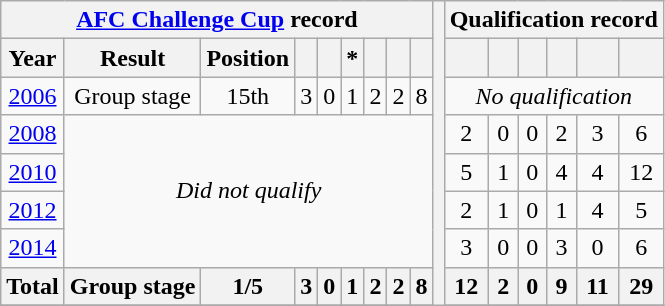<table class="wikitable" style="text-align: center;">
<tr>
<th colspan=9><a href='#'>AFC Challenge Cup</a> record</th>
<th rowspan=39></th>
<th colspan=6>Qualification record</th>
</tr>
<tr>
<th>Year</th>
<th>Result</th>
<th>Position</th>
<th></th>
<th></th>
<th>*</th>
<th></th>
<th></th>
<th></th>
<th></th>
<th></th>
<th></th>
<th></th>
<th></th>
<th></th>
</tr>
<tr>
<td> <a href='#'>2006</a></td>
<td>Group stage</td>
<td>15th</td>
<td>3</td>
<td>0</td>
<td>1</td>
<td>2</td>
<td>2</td>
<td>8</td>
<td colspan=6><em>No qualification</em></td>
</tr>
<tr>
<td> <a href='#'>2008</a></td>
<td colspan=8 rowspan=4><em>Did not qualify</em></td>
<td>2</td>
<td>0</td>
<td>0</td>
<td>2</td>
<td>3</td>
<td>6</td>
</tr>
<tr>
<td> <a href='#'>2010</a></td>
<td>5</td>
<td>1</td>
<td>0</td>
<td>4</td>
<td>4</td>
<td>12</td>
</tr>
<tr>
<td> <a href='#'>2012</a></td>
<td>2</td>
<td>1</td>
<td>0</td>
<td>1</td>
<td>4</td>
<td>5</td>
</tr>
<tr>
<td> <a href='#'>2014</a></td>
<td>3</td>
<td>0</td>
<td>0</td>
<td>3</td>
<td>0</td>
<td>6</td>
</tr>
<tr>
<th>Total</th>
<th>Group stage</th>
<th>1/5</th>
<th>3</th>
<th>0</th>
<th>1</th>
<th>2</th>
<th>2</th>
<th>8</th>
<th>12</th>
<th>2</th>
<th>0</th>
<th>9</th>
<th>11</th>
<th>29</th>
</tr>
<tr>
</tr>
</table>
